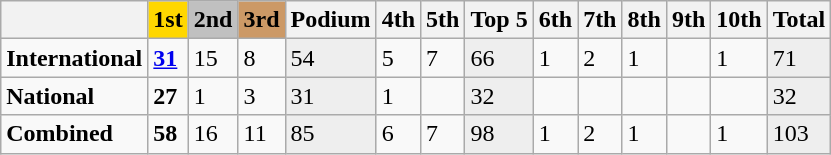<table class="wikitable">
<tr>
<th></th>
<th style="background: gold;">1st</th>
<th style="background: silver;">2nd</th>
<th style="background: #c96;">3rd</th>
<th>Podium</th>
<th>4th</th>
<th>5th</th>
<th>Top 5</th>
<th>6th</th>
<th>7th</th>
<th>8th</th>
<th>9th</th>
<th>10th</th>
<th>Total</th>
</tr>
<tr>
<td><strong>International</strong></td>
<td><strong><a href='#'>31</a></strong></td>
<td>15</td>
<td>8</td>
<td style="background: #EEEEEE;">54</td>
<td>5</td>
<td>7</td>
<td style="background: #EEEEEE;">66</td>
<td>1</td>
<td>2</td>
<td>1</td>
<td></td>
<td>1</td>
<td style="background: #EEEEEE;">71</td>
</tr>
<tr>
<td><strong>National</strong></td>
<td><strong>27</strong></td>
<td>1</td>
<td>3</td>
<td style="background: #EEEEEE;">31</td>
<td>1</td>
<td></td>
<td style="background: #EEEEEE;">32</td>
<td></td>
<td></td>
<td></td>
<td></td>
<td></td>
<td style="background: #EEEEEE;">32</td>
</tr>
<tr>
<td><strong>Combined</strong></td>
<td><strong>58</strong></td>
<td>16</td>
<td>11</td>
<td style="background: #EEEEEE;">85</td>
<td>6</td>
<td>7</td>
<td style="background: #EEEEEE;">98</td>
<td>1</td>
<td>2</td>
<td>1</td>
<td></td>
<td>1</td>
<td style="background: #EEEEEE;">103</td>
</tr>
</table>
